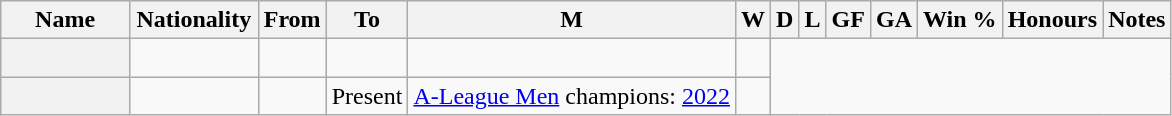<table class="wikitable plainrowheaders sortable" style="text-align:center">
<tr>
<th width=11%>Name</th>
<th width=11%>Nationality</th>
<th>From</th>
<th>To</th>
<th>M</th>
<th>W</th>
<th>D</th>
<th>L</th>
<th>GF</th>
<th>GA</th>
<th>Win %</th>
<th class="unsortable">Honours</th>
<th class="unsortable">Notes</th>
</tr>
<tr>
<th scope=row style=text-align:left></th>
<td align=left></td>
<td align=left></td>
<td align=left><br></td>
<td></td>
<td></td>
</tr>
<tr>
<th scope=row style=text-align:left></th>
<td align=left></td>
<td align=left></td>
<td align=left>Present<br></td>
<td align=left><a href='#'>A-League Men</a> champions: <a href='#'>2022</a></td>
<td></td>
</tr>
</table>
